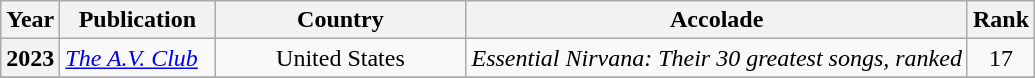<table class="wikitable plainrowheaders" style="text-align:left;">
<tr>
<th scope="col">Year</th>
<th scope="col" style="width:6em;">Publication</th>
<th scope="col" style="width:10em;">Country</th>
<th scope="col">Accolade</th>
<th scope="col">Rank</th>
</tr>
<tr>
<th scope="row">2023</th>
<td><em><a href='#'>The A.V. Club</a></em></td>
<td style="text-align:center">United States</td>
<td><em>Essential Nirvana: Their 30 greatest songs, ranked</td>
<td style="text-align:center;">17</td>
</tr>
<tr>
</tr>
</table>
